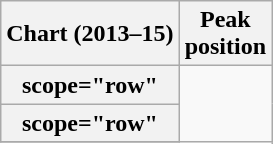<table class="wikitable sortable plainrowheaders">
<tr>
<th scope="col">Chart (2013–15)</th>
<th scope="col">Peak<br>position</th>
</tr>
<tr>
<th>scope="row" </th>
</tr>
<tr>
<th>scope="row" </th>
</tr>
<tr>
</tr>
</table>
